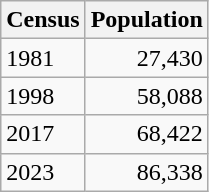<table class="wikitable">
<tr>
<th>Census</th>
<th>Population</th>
</tr>
<tr>
<td>1981</td>
<td style="text-align:right">27,430</td>
</tr>
<tr>
<td>1998</td>
<td style="text-align:right">58,088</td>
</tr>
<tr>
<td>2017</td>
<td style="text-align:right">68,422</td>
</tr>
<tr>
<td>2023</td>
<td style="text-align:right">86,338</td>
</tr>
</table>
